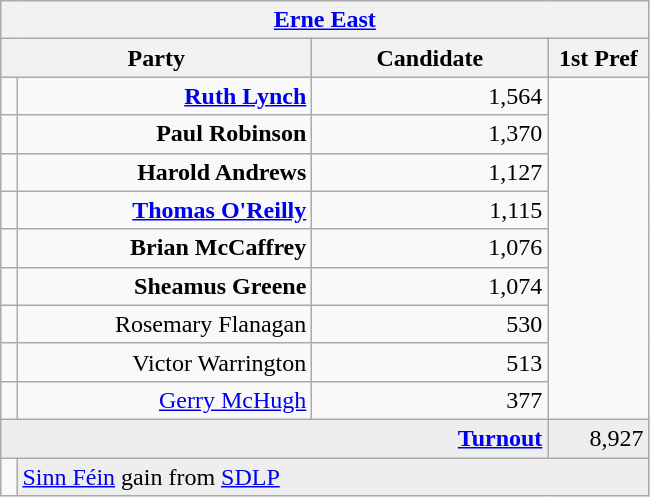<table class="wikitable">
<tr>
<th colspan="4" align="center"><a href='#'>Erne East</a></th>
</tr>
<tr>
<th colspan="2" align="center" width=200>Party</th>
<th width=150>Candidate</th>
<th width=60>1st Pref</th>
</tr>
<tr>
<td></td>
<td align="right"><strong><a href='#'>Ruth Lynch</a></strong></td>
<td align="right">1,564</td>
</tr>
<tr>
<td></td>
<td align="right"><strong>Paul Robinson</strong></td>
<td align="right">1,370</td>
</tr>
<tr>
<td></td>
<td align="right"><strong>Harold Andrews</strong></td>
<td align="right">1,127</td>
</tr>
<tr>
<td></td>
<td align="right"><strong><a href='#'>Thomas O'Reilly</a></strong></td>
<td align="right">1,115</td>
</tr>
<tr>
<td></td>
<td align="right"><strong>Brian McCaffrey</strong></td>
<td align="right">1,076</td>
</tr>
<tr>
<td></td>
<td align="right"><strong>Sheamus Greene</strong></td>
<td align="right">1,074</td>
</tr>
<tr>
<td></td>
<td align="right">Rosemary Flanagan</td>
<td align="right">530</td>
</tr>
<tr>
<td></td>
<td align="right">Victor Warrington</td>
<td align="right">513</td>
</tr>
<tr>
<td></td>
<td align="right"><a href='#'>Gerry McHugh</a></td>
<td align="right">377</td>
</tr>
<tr bgcolor="EEEEEE">
<td colspan=3 align="right"><strong><a href='#'>Turnout</a></strong></td>
<td align="right">8,927</td>
</tr>
<tr>
<td bgcolor=></td>
<td colspan=3 bgcolor="EEEEEE"><a href='#'>Sinn Féin</a> gain from <a href='#'>SDLP</a></td>
</tr>
</table>
